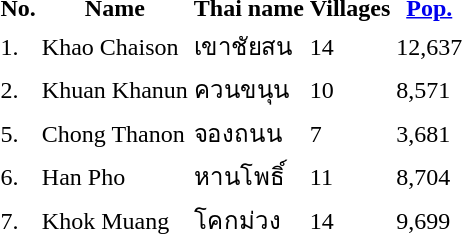<table>
<tr>
<th>No.</th>
<th>Name</th>
<th>Thai name</th>
<th>Villages</th>
<th><a href='#'>Pop.</a></th>
</tr>
<tr>
<td>1.</td>
<td>Khao Chaison</td>
<td>เขาชัยสน</td>
<td>14</td>
<td>12,637</td>
<td></td>
</tr>
<tr>
<td>2.</td>
<td>Khuan Khanun</td>
<td>ควนขนุน</td>
<td>10</td>
<td>8,571</td>
<td></td>
</tr>
<tr>
<td>5.</td>
<td>Chong Thanon</td>
<td>จองถนน</td>
<td>7</td>
<td>3,681</td>
<td></td>
</tr>
<tr>
<td>6.</td>
<td>Han Pho</td>
<td>หานโพธิ์</td>
<td>11</td>
<td>8,704</td>
<td></td>
</tr>
<tr>
<td>7.</td>
<td>Khok Muang</td>
<td>โคกม่วง</td>
<td>14</td>
<td>9,699</td>
<td></td>
</tr>
</table>
